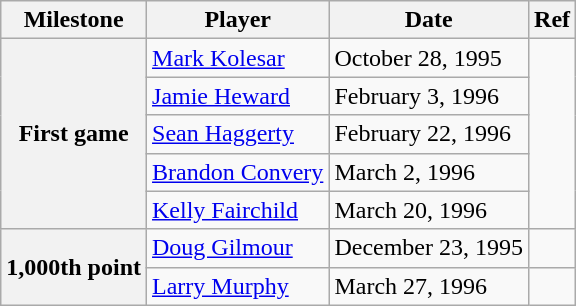<table class="wikitable">
<tr>
<th scope="col">Milestone</th>
<th scope="col">Player</th>
<th scope="col">Date</th>
<th scope="col">Ref</th>
</tr>
<tr>
<th rowspan=5>First game</th>
<td><a href='#'>Mark Kolesar</a></td>
<td>October 28, 1995</td>
<td rowspan=5></td>
</tr>
<tr>
<td><a href='#'>Jamie Heward</a></td>
<td>February 3, 1996</td>
</tr>
<tr>
<td><a href='#'>Sean Haggerty</a></td>
<td>February 22, 1996</td>
</tr>
<tr>
<td><a href='#'>Brandon Convery</a></td>
<td>March 2, 1996</td>
</tr>
<tr>
<td><a href='#'>Kelly Fairchild</a></td>
<td>March 20, 1996</td>
</tr>
<tr>
<th rowspan=2>1,000th point</th>
<td><a href='#'>Doug Gilmour</a></td>
<td>December 23, 1995</td>
<td></td>
</tr>
<tr>
<td><a href='#'>Larry Murphy</a></td>
<td>March 27, 1996</td>
<td></td>
</tr>
</table>
